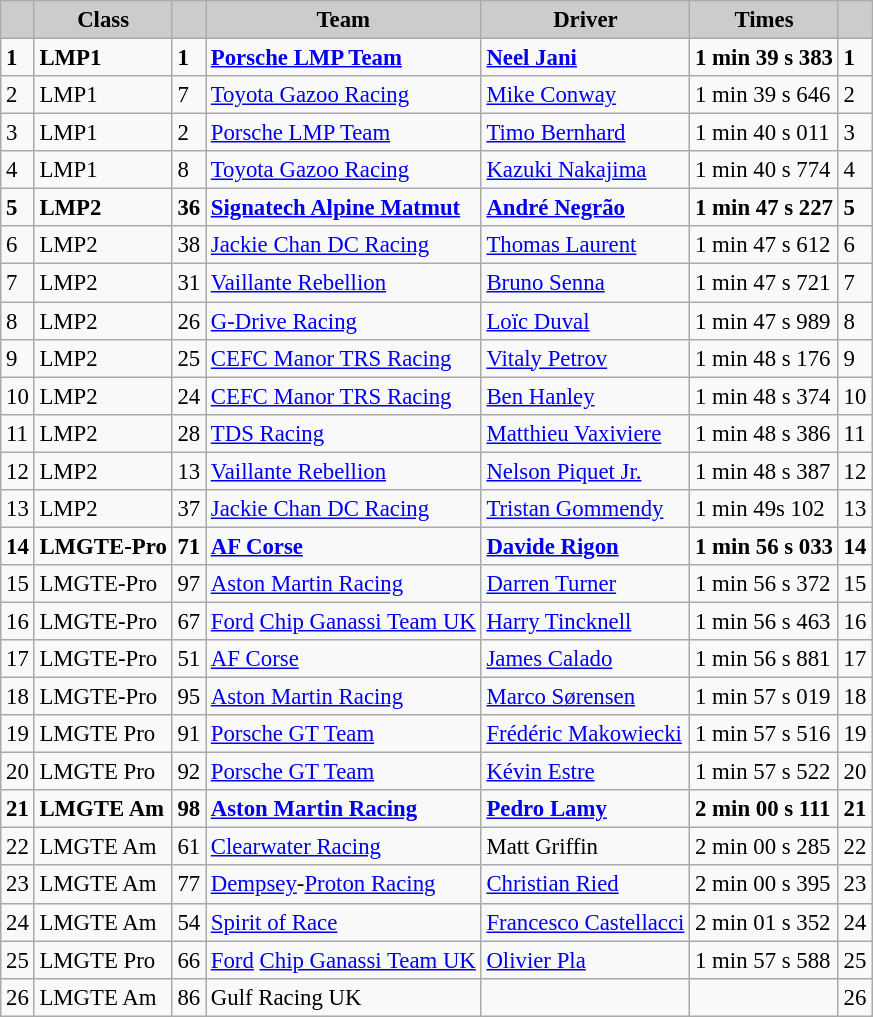<table class="wikitable alternance" style="font-size:95%;">
<tr>
<th scope=col style="background-color:#CCCCCC;"></th>
<th scope=col style="background-color:#CCCCCC;">Class</th>
<th scope=col style="background-color:#CCCCCC;"></th>
<th scope=col style="background-color:#CCCCCC;">Team</th>
<th scope=col style="background-color:#CCCCCC;">Driver</th>
<th scope=col style="background-color:#CCCCCC;">Times</th>
<th scope=col style="background-color:#CCCCCC;"></th>
</tr>
<tr style="font-weight:bold">
<td>1</td>
<td>LMP1</td>
<td>1</td>
<td> <a href='#'>Porsche LMP Team</a></td>
<td> <a href='#'>Neel Jani</a></td>
<td>1 min 39 s 383</td>
<td>1</td>
</tr>
<tr>
<td>2</td>
<td>LMP1</td>
<td>7</td>
<td> <a href='#'>Toyota Gazoo Racing</a></td>
<td> <a href='#'>Mike Conway</a></td>
<td>1 min 39 s 646</td>
<td>2</td>
</tr>
<tr>
<td>3</td>
<td>LMP1</td>
<td>2</td>
<td> <a href='#'>Porsche LMP Team</a></td>
<td> <a href='#'>Timo Bernhard</a></td>
<td>1 min 40 s 011</td>
<td>3</td>
</tr>
<tr>
<td>4</td>
<td>LMP1</td>
<td>8</td>
<td> <a href='#'>Toyota Gazoo Racing</a></td>
<td> <a href='#'>Kazuki Nakajima</a></td>
<td>1 min 40 s 774</td>
<td>4</td>
</tr>
<tr style="font-weight:bold">
<td>5</td>
<td>LMP2</td>
<td>36</td>
<td> <a href='#'>Signatech Alpine Matmut</a></td>
<td> <a href='#'>André Negrão</a></td>
<td>1 min 47 s 227</td>
<td>5</td>
</tr>
<tr>
<td>6</td>
<td>LMP2</td>
<td>38</td>
<td> <a href='#'>Jackie Chan DC Racing</a></td>
<td> <a href='#'>Thomas Laurent</a></td>
<td>1 min 47 s 612</td>
<td>6</td>
</tr>
<tr>
<td>7</td>
<td>LMP2</td>
<td>31</td>
<td> <a href='#'>Vaillante Rebellion</a></td>
<td> <a href='#'>Bruno Senna</a></td>
<td>1 min 47 s 721</td>
<td>7</td>
</tr>
<tr>
<td>8</td>
<td>LMP2</td>
<td>26</td>
<td> <a href='#'>G-Drive Racing</a></td>
<td> <a href='#'>Loïc Duval</a></td>
<td>1 min 47 s 989</td>
<td>8</td>
</tr>
<tr>
<td>9</td>
<td>LMP2</td>
<td>25</td>
<td> <a href='#'>CEFC Manor TRS Racing</a></td>
<td> <a href='#'>Vitaly Petrov</a></td>
<td>1 min 48 s 176</td>
<td>9</td>
</tr>
<tr>
<td>10</td>
<td>LMP2</td>
<td>24</td>
<td> <a href='#'>CEFC Manor TRS Racing</a></td>
<td> <a href='#'>Ben Hanley</a></td>
<td>1 min 48 s 374</td>
<td>10</td>
</tr>
<tr>
<td>11</td>
<td>LMP2</td>
<td>28</td>
<td> <a href='#'>TDS Racing</a></td>
<td> <a href='#'>Matthieu Vaxiviere</a></td>
<td>1 min 48 s 386</td>
<td>11</td>
</tr>
<tr>
<td>12</td>
<td>LMP2</td>
<td>13</td>
<td> <a href='#'>Vaillante Rebellion</a></td>
<td> <a href='#'>Nelson Piquet Jr.</a></td>
<td>1 min 48 s 387</td>
<td>12</td>
</tr>
<tr>
<td>13</td>
<td>LMP2</td>
<td>37</td>
<td> <a href='#'>Jackie Chan DC Racing</a></td>
<td> <a href='#'>Tristan Gommendy</a></td>
<td>1 min 49s 102</td>
<td>13</td>
</tr>
<tr style="font-weight:bold">
<td>14</td>
<td>LMGTE-Pro</td>
<td>71</td>
<td> <a href='#'>AF Corse</a></td>
<td> <a href='#'>Davide Rigon</a></td>
<td>1 min 56 s 033</td>
<td>14</td>
</tr>
<tr>
<td>15</td>
<td>LMGTE-Pro</td>
<td>97</td>
<td> <a href='#'>Aston Martin Racing</a></td>
<td> <a href='#'>Darren Turner</a></td>
<td>1 min 56 s 372</td>
<td>15</td>
</tr>
<tr>
<td>16</td>
<td>LMGTE-Pro</td>
<td>67</td>
<td> <a href='#'>Ford</a> <a href='#'>Chip Ganassi Team UK</a></td>
<td> <a href='#'>Harry Tincknell</a></td>
<td>1 min 56 s 463</td>
<td>16</td>
</tr>
<tr>
<td>17</td>
<td>LMGTE-Pro</td>
<td>51</td>
<td> <a href='#'>AF Corse</a></td>
<td> <a href='#'>James Calado</a></td>
<td>1 min 56 s 881</td>
<td>17</td>
</tr>
<tr>
<td>18</td>
<td>LMGTE-Pro</td>
<td>95</td>
<td> <a href='#'>Aston Martin Racing</a></td>
<td> <a href='#'>Marco Sørensen</a></td>
<td>1 min 57 s 019</td>
<td>18</td>
</tr>
<tr>
<td>19</td>
<td>LMGTE Pro</td>
<td>91</td>
<td> <a href='#'>Porsche GT Team</a></td>
<td> <a href='#'>Frédéric Makowiecki</a></td>
<td>1 min 57 s 516</td>
<td>19</td>
</tr>
<tr>
<td>20</td>
<td>LMGTE Pro</td>
<td>92</td>
<td> <a href='#'>Porsche GT Team</a></td>
<td> <a href='#'>Kévin Estre</a></td>
<td>1 min 57 s 522</td>
<td>20</td>
</tr>
<tr style="font-weight:bold">
<td>21</td>
<td>LMGTE Am</td>
<td>98</td>
<td> <a href='#'>Aston Martin Racing</a></td>
<td> <a href='#'>Pedro Lamy</a></td>
<td>2 min 00 s 111</td>
<td>21</td>
</tr>
<tr>
<td>22</td>
<td>LMGTE Am</td>
<td>61</td>
<td> <a href='#'>Clearwater Racing</a></td>
<td> Matt Griffin</td>
<td>2 min 00 s 285</td>
<td>22</td>
</tr>
<tr>
<td>23</td>
<td>LMGTE Am</td>
<td>77</td>
<td> <a href='#'>Dempsey</a>-<a href='#'>Proton Racing</a></td>
<td> <a href='#'>Christian Ried</a></td>
<td>2 min 00 s 395</td>
<td>23</td>
</tr>
<tr>
<td>24</td>
<td>LMGTE Am</td>
<td>54</td>
<td> <a href='#'>Spirit of Race</a></td>
<td> <a href='#'>Francesco Castellacci</a></td>
<td>2 min 01 s 352</td>
<td>24</td>
</tr>
<tr>
<td>25</td>
<td>LMGTE Pro</td>
<td>66</td>
<td> <a href='#'>Ford</a> <a href='#'>Chip Ganassi Team UK</a></td>
<td> <a href='#'>Olivier Pla</a></td>
<td>1 min 57 s 588</td>
<td>25</td>
</tr>
<tr>
<td>26</td>
<td>LMGTE Am</td>
<td>86</td>
<td> Gulf Racing UK</td>
<td></td>
<td></td>
<td>26</td>
</tr>
</table>
